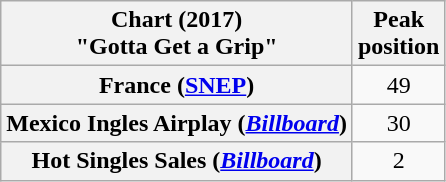<table class="wikitable sortable plainrowheaders" style="text-align:center">
<tr>
<th scope="col">Chart (2017)<br>"Gotta Get a Grip"</th>
<th scope="col">Peak<br> position</th>
</tr>
<tr>
<th scope="row">France (<a href='#'>SNEP</a>)</th>
<td>49</td>
</tr>
<tr>
<th scope="row">Mexico Ingles Airplay (<em><a href='#'>Billboard</a></em>)</th>
<td>30</td>
</tr>
<tr>
<th scope="row">Hot Singles Sales (<em><a href='#'>Billboard</a></em>)</th>
<td>2</td>
</tr>
</table>
